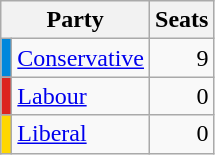<table class="wikitable">
<tr>
<th colspan=2>Party</th>
<th>Seats</th>
</tr>
<tr>
<th style="background-color: #0087DC"></th>
<td><a href='#'>Conservative</a></td>
<td align=right>9</td>
</tr>
<tr>
<th style="background-color: #DC241f"></th>
<td><a href='#'>Labour</a></td>
<td align=right>0</td>
</tr>
<tr>
<th style="background-color: #ffd700"></th>
<td><a href='#'>Liberal</a></td>
<td align=right>0</td>
</tr>
</table>
